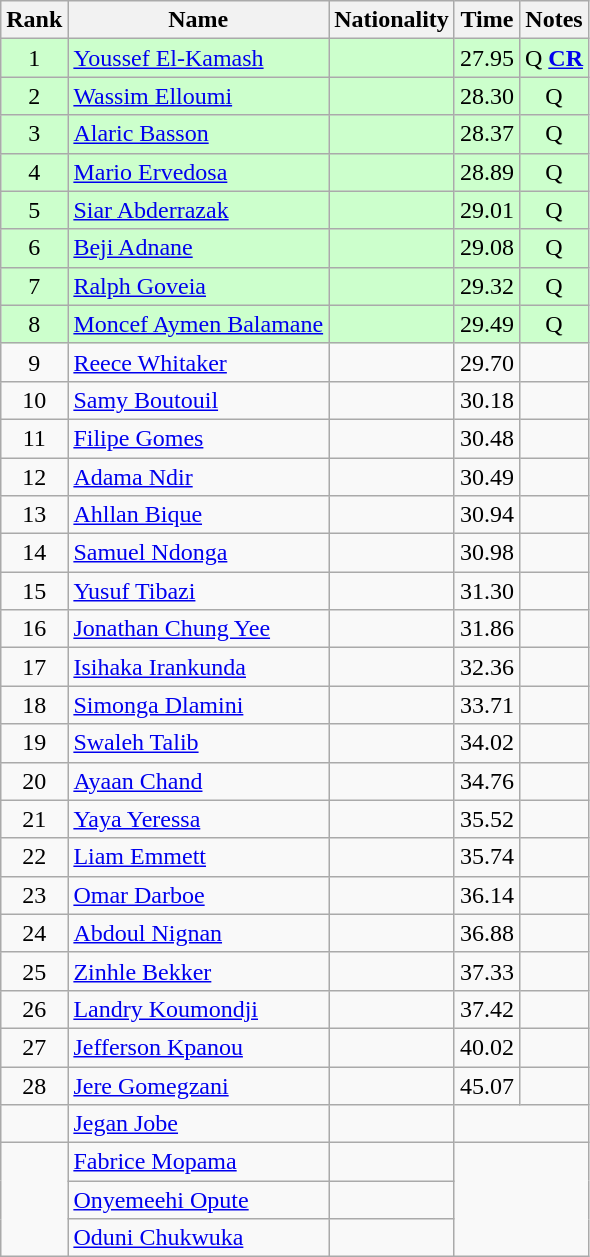<table class="wikitable sortable" style="text-align:center">
<tr>
<th>Rank</th>
<th>Name</th>
<th>Nationality</th>
<th>Time</th>
<th>Notes</th>
</tr>
<tr bgcolor=ccffcc>
<td>1</td>
<td align=left><a href='#'>Youssef El-Kamash</a></td>
<td align=left></td>
<td>27.95</td>
<td>Q <strong><a href='#'>CR</a></strong></td>
</tr>
<tr bgcolor=ccffcc>
<td>2</td>
<td align=left><a href='#'>Wassim Elloumi</a></td>
<td align=left></td>
<td>28.30</td>
<td>Q</td>
</tr>
<tr bgcolor=ccffcc>
<td>3</td>
<td align=left><a href='#'>Alaric Basson</a></td>
<td align=left></td>
<td>28.37</td>
<td>Q</td>
</tr>
<tr bgcolor=ccffcc>
<td>4</td>
<td align=left><a href='#'>Mario Ervedosa</a></td>
<td align=left></td>
<td>28.89</td>
<td>Q</td>
</tr>
<tr bgcolor=ccffcc>
<td>5</td>
<td align=left><a href='#'>Siar Abderrazak</a></td>
<td align=left></td>
<td>29.01</td>
<td>Q</td>
</tr>
<tr bgcolor=ccffcc>
<td>6</td>
<td align=left><a href='#'>Beji Adnane</a></td>
<td align=left></td>
<td>29.08</td>
<td>Q</td>
</tr>
<tr bgcolor=ccffcc>
<td>7</td>
<td align=left><a href='#'>Ralph Goveia</a></td>
<td align=left></td>
<td>29.32</td>
<td>Q</td>
</tr>
<tr bgcolor=ccffcc>
<td>8</td>
<td align=left><a href='#'>Moncef Aymen Balamane</a></td>
<td align=left></td>
<td>29.49</td>
<td>Q</td>
</tr>
<tr>
<td>9</td>
<td align=left><a href='#'>Reece Whitaker</a></td>
<td align=left></td>
<td>29.70</td>
<td></td>
</tr>
<tr>
<td>10</td>
<td align=left><a href='#'>Samy Boutouil</a></td>
<td align=left></td>
<td>30.18</td>
<td></td>
</tr>
<tr>
<td>11</td>
<td align=left><a href='#'>Filipe Gomes</a></td>
<td align=left></td>
<td>30.48</td>
<td></td>
</tr>
<tr>
<td>12</td>
<td align=left><a href='#'>Adama Ndir</a></td>
<td align=left></td>
<td>30.49</td>
<td></td>
</tr>
<tr>
<td>13</td>
<td align=left><a href='#'>Ahllan Bique</a></td>
<td align=left></td>
<td>30.94</td>
<td></td>
</tr>
<tr>
<td>14</td>
<td align=left><a href='#'>Samuel Ndonga</a></td>
<td align=left></td>
<td>30.98</td>
<td></td>
</tr>
<tr>
<td>15</td>
<td align=left><a href='#'>Yusuf Tibazi</a></td>
<td align=left></td>
<td>31.30</td>
<td></td>
</tr>
<tr>
<td>16</td>
<td align=left><a href='#'>Jonathan Chung Yee</a></td>
<td align=left></td>
<td>31.86</td>
<td></td>
</tr>
<tr>
<td>17</td>
<td align=left><a href='#'>Isihaka Irankunda</a></td>
<td align=left></td>
<td>32.36</td>
<td></td>
</tr>
<tr>
<td>18</td>
<td align=left><a href='#'>Simonga Dlamini</a></td>
<td align=left></td>
<td>33.71</td>
<td></td>
</tr>
<tr>
<td>19</td>
<td align=left><a href='#'>Swaleh Talib</a></td>
<td align=left></td>
<td>34.02</td>
<td></td>
</tr>
<tr>
<td>20</td>
<td align=left><a href='#'>Ayaan Chand</a></td>
<td align=left></td>
<td>34.76</td>
<td></td>
</tr>
<tr>
<td>21</td>
<td align=left><a href='#'>Yaya Yeressa</a></td>
<td align=left></td>
<td>35.52</td>
<td></td>
</tr>
<tr>
<td>22</td>
<td align=left><a href='#'>Liam Emmett</a></td>
<td align=left></td>
<td>35.74</td>
<td></td>
</tr>
<tr>
<td>23</td>
<td align=left><a href='#'>Omar Darboe</a></td>
<td align=left></td>
<td>36.14</td>
<td></td>
</tr>
<tr>
<td>24</td>
<td align=left><a href='#'>Abdoul Nignan</a></td>
<td align=left></td>
<td>36.88</td>
<td></td>
</tr>
<tr>
<td>25</td>
<td align=left><a href='#'>Zinhle Bekker</a></td>
<td align=left></td>
<td>37.33</td>
<td></td>
</tr>
<tr>
<td>26</td>
<td align=left><a href='#'>Landry Koumondji</a></td>
<td align=left></td>
<td>37.42</td>
<td></td>
</tr>
<tr>
<td>27</td>
<td align=left><a href='#'>Jefferson Kpanou</a></td>
<td align=left></td>
<td>40.02</td>
<td></td>
</tr>
<tr>
<td>28</td>
<td align=left><a href='#'>Jere Gomegzani</a></td>
<td align=left></td>
<td>45.07</td>
<td></td>
</tr>
<tr>
<td></td>
<td align=left><a href='#'>Jegan Jobe</a></td>
<td align=left></td>
<td colspan=2></td>
</tr>
<tr>
<td rowspan=3></td>
<td align=left><a href='#'>Fabrice Mopama</a></td>
<td align=left></td>
<td colspan=2 rowspan=3></td>
</tr>
<tr>
<td align=left><a href='#'>Onyemeehi Opute</a></td>
<td align=left></td>
</tr>
<tr>
<td align=left><a href='#'>Oduni Chukwuka</a></td>
<td align=left></td>
</tr>
</table>
